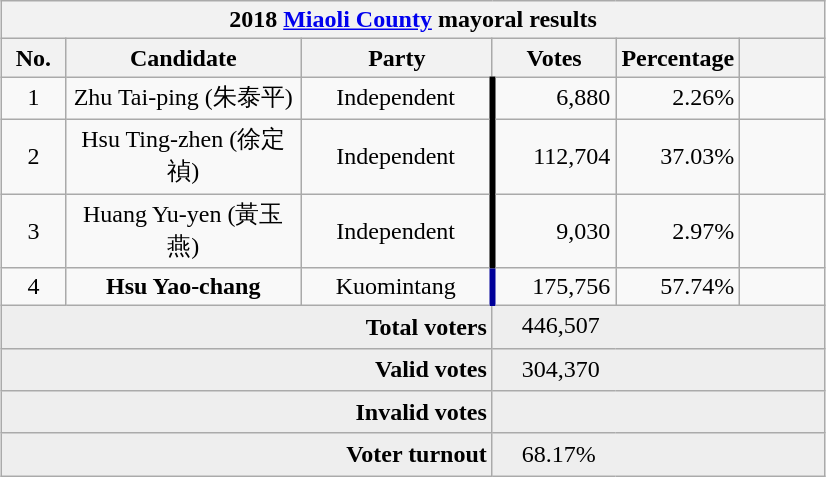<table class="wikitable collapsible" style="text-align:center; margin: 1em auto;">
<tr>
<th colspan="6">2018 <a href='#'>Miaoli County</a> mayoral results</th>
</tr>
<tr>
<th width=35>No.</th>
<th width=150>Candidate</th>
<th width=120>Party</th>
<th width=75>Votes</th>
<th width=75>Percentage</th>
<th width=49></th>
</tr>
<tr>
<td>1</td>
<td>Zhu Tai-ping (朱泰平)</td>
<td> Independent</td>
<td style="border-left:4px solid #000000;" align="right">6,880</td>
<td align="right">2.26%</td>
<td align="center"></td>
</tr>
<tr>
<td>2</td>
<td>Hsu Ting-zhen (徐定禎)</td>
<td> Independent</td>
<td style="border-left:4px solid #000000;" align="right">112,704</td>
<td align="right">37.03%</td>
<td align="center"></td>
</tr>
<tr>
<td>3</td>
<td>Huang Yu-yen (黃玉燕)</td>
<td> Independent</td>
<td style="border-left:4px solid #000000;" align="right">9,030</td>
<td align="right">2.97%</td>
<td align="center"></td>
</tr>
<tr>
<td>4</td>
<td><strong>Hsu Yao-chang</strong></td>
<td> Kuomintang</td>
<td style="border-left:4px solid #000099;" align="right">175,756</td>
<td align="right">57.74%</td>
<td align="center"></td>
</tr>
<tr bgcolor=EEEEEE>
<td colspan="3" align="right"><strong>Total voters</strong></td>
<td colspan="3" align="left">　446,507</td>
</tr>
<tr bgcolor=EEEEEE>
<td colspan="3" align="right"><strong>Valid votes</strong></td>
<td colspan="3" align="left">　304,370</td>
</tr>
<tr bgcolor=EEEEEE>
<td colspan="3" align="right"><strong>Invalid votes</strong></td>
<td colspan="3" align="left">　</td>
</tr>
<tr bgcolor=EEEEEE>
<td colspan="3" align="right"><strong>Voter turnout</strong></td>
<td colspan="3" align="left">　68.17%</td>
</tr>
</table>
